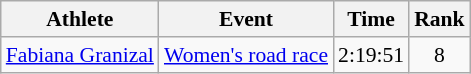<table class=wikitable style="font-size:90%;">
<tr>
<th>Athlete</th>
<th>Event</th>
<th>Time</th>
<th>Rank</th>
</tr>
<tr align=center>
<td><a href='#'>Fabiana Granizal</a></td>
<td align=center><a href='#'>Women's road race</a></td>
<td align=center>2:19:51</td>
<td align=center>8</td>
</tr>
</table>
